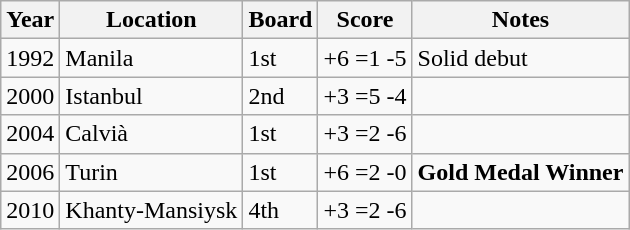<table class="wikitable">
<tr>
<th>Year</th>
<th>Location</th>
<th>Board</th>
<th>Score</th>
<th>Notes</th>
</tr>
<tr>
<td>1992</td>
<td>Manila</td>
<td>1st</td>
<td>+6 =1 -5</td>
<td>Solid debut</td>
</tr>
<tr>
<td>2000</td>
<td>Istanbul</td>
<td>2nd</td>
<td>+3 =5 -4</td>
<td></td>
</tr>
<tr>
<td>2004</td>
<td>Calvià</td>
<td>1st</td>
<td>+3 =2 -6</td>
<td></td>
</tr>
<tr>
<td>2006</td>
<td>Turin</td>
<td>1st</td>
<td>+6 =2 -0</td>
<td><strong>Gold Medal Winner</strong></td>
</tr>
<tr>
<td>2010</td>
<td>Khanty-Mansiysk</td>
<td>4th</td>
<td>+3 =2 -6</td>
<td></td>
</tr>
</table>
